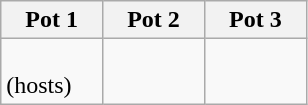<table class="wikitable">
<tr>
<th width="25%">Pot 1</th>
<th width="25%">Pot 2</th>
<th width="25%">Pot 3</th>
</tr>
<tr>
<td><br> (hosts)<br>
</td>
<td><br><br>
</td>
<td><br><br>
</td>
</tr>
</table>
